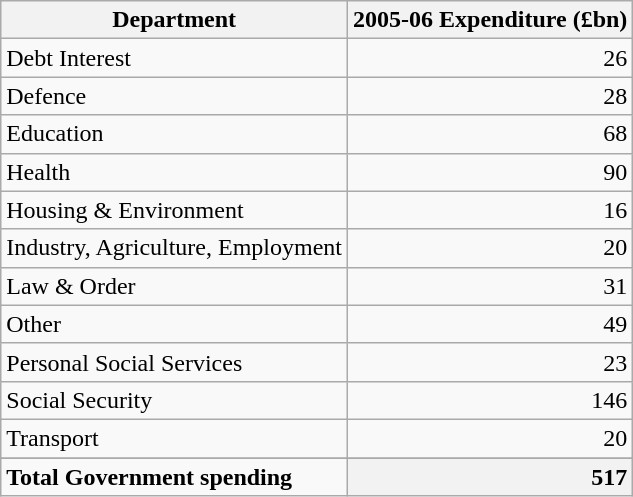<table class="wikitable sortable">
<tr>
<th>Department</th>
<th style="text-align: right">2005-06 Expenditure (£bn)</th>
</tr>
<tr>
<td>Debt Interest</td>
<td style="text-align: right">26</td>
</tr>
<tr>
<td>Defence</td>
<td style="text-align: right">28</td>
</tr>
<tr>
<td>Education</td>
<td style="text-align: right">68</td>
</tr>
<tr>
<td>Health</td>
<td style="text-align: right">90</td>
</tr>
<tr>
<td>Housing & Environment</td>
<td style="text-align: right">16</td>
</tr>
<tr>
<td>Industry, Agriculture,  Employment</td>
<td style="text-align: right">20</td>
</tr>
<tr>
<td>Law & Order</td>
<td style="text-align: right">31</td>
</tr>
<tr>
<td>Other</td>
<td style="text-align: right">49</td>
</tr>
<tr>
<td>Personal Social Services</td>
<td style="text-align: right">23</td>
</tr>
<tr>
<td>Social Security</td>
<td style="text-align: right">146</td>
</tr>
<tr>
<td>Transport</td>
<td style="text-align: right">20</td>
</tr>
<tr>
</tr>
<tr class="sortbottom">
<td style="text-align: left"><strong>Total Government spending</strong></td>
<th style="text-align: right">517</th>
</tr>
</table>
